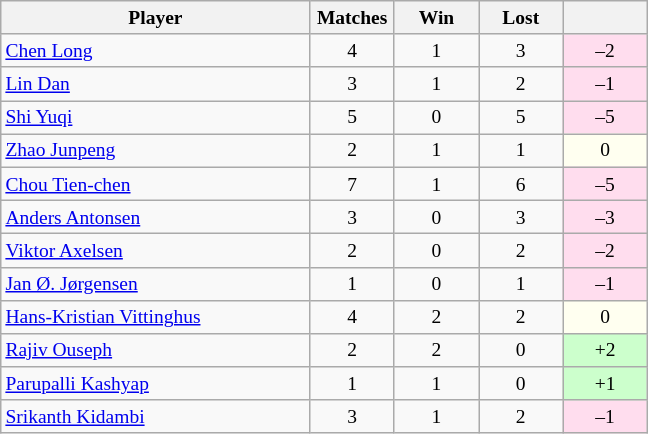<table class=wikitable style="text-align:center; font-size:small">
<tr>
<th width="200">Player</th>
<th width="50">Matches</th>
<th width="50">Win</th>
<th width="50">Lost</th>
<th width="50"></th>
</tr>
<tr>
<td align="left"> <a href='#'>Chen Long</a></td>
<td>4</td>
<td>1</td>
<td>3</td>
<td bgcolor="#ffddee">–2</td>
</tr>
<tr>
<td align="left"> <a href='#'>Lin Dan</a></td>
<td>3</td>
<td>1</td>
<td>2</td>
<td bgcolor="#ffddee">–1</td>
</tr>
<tr>
<td align="left"> <a href='#'>Shi Yuqi</a></td>
<td>5</td>
<td>0</td>
<td>5</td>
<td bgcolor="#ffddee">–5</td>
</tr>
<tr>
<td align="left"> <a href='#'>Zhao Junpeng</a></td>
<td>2</td>
<td>1</td>
<td>1</td>
<td bgcolor="#fffff0">0</td>
</tr>
<tr>
<td align="left"> <a href='#'>Chou Tien-chen</a></td>
<td>7</td>
<td>1</td>
<td>6</td>
<td bgcolor="#ffddee">–5</td>
</tr>
<tr>
<td align="left"> <a href='#'>Anders Antonsen</a></td>
<td>3</td>
<td>0</td>
<td>3</td>
<td bgcolor="#ffddee">–3</td>
</tr>
<tr>
<td align="left"> <a href='#'>Viktor Axelsen</a></td>
<td>2</td>
<td>0</td>
<td>2</td>
<td bgcolor="#ffddee">–2</td>
</tr>
<tr>
<td align="left"> <a href='#'>Jan Ø. Jørgensen</a></td>
<td>1</td>
<td>0</td>
<td>1</td>
<td bgcolor="#ffddee">–1</td>
</tr>
<tr>
<td align="left"> <a href='#'>Hans-Kristian Vittinghus</a></td>
<td>4</td>
<td>2</td>
<td>2</td>
<td bgcolor="#fffff0">0</td>
</tr>
<tr>
<td align="left"> <a href='#'>Rajiv Ouseph</a></td>
<td>2</td>
<td>2</td>
<td>0</td>
<td bgcolor="#ccffcc">+2</td>
</tr>
<tr>
<td align="left"> <a href='#'>Parupalli Kashyap</a></td>
<td>1</td>
<td>1</td>
<td>0</td>
<td bgcolor="#ccffcc">+1</td>
</tr>
<tr>
<td align="left"> <a href='#'>Srikanth Kidambi</a></td>
<td>3</td>
<td>1</td>
<td>2</td>
<td bgcolor="#ffddee">–1</td>
</tr>
</table>
